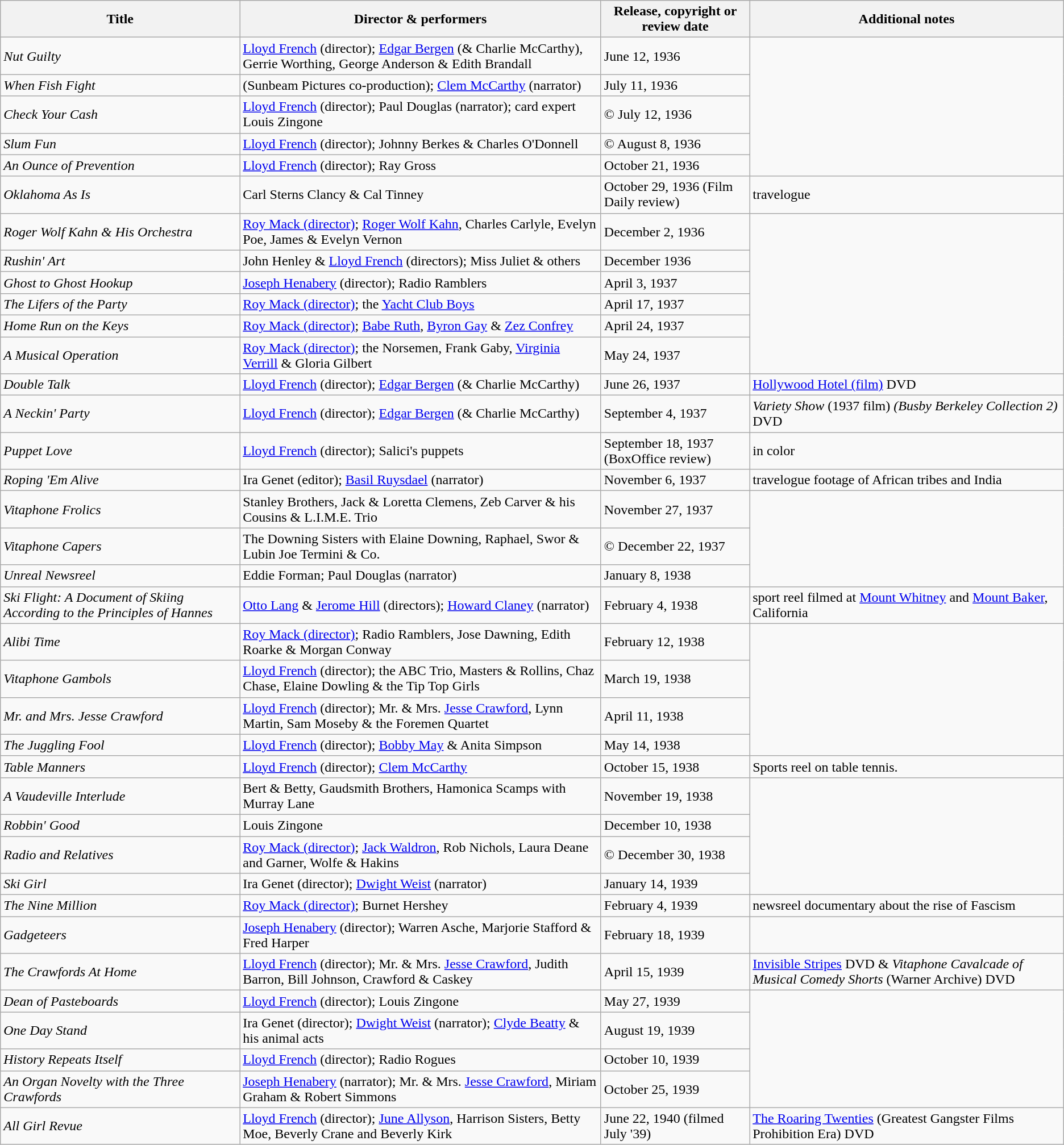<table class="wikitable sortable" border="1">
<tr>
<th>Title</th>
<th>Director & performers</th>
<th>Release, copyright or review date</th>
<th>Additional notes</th>
</tr>
<tr>
<td><em>Nut Guilty</em></td>
<td><a href='#'>Lloyd French</a> (director); <a href='#'>Edgar Bergen</a> (& Charlie McCarthy), Gerrie Worthing, George Anderson & Edith Brandall</td>
<td>June 12, 1936</td>
</tr>
<tr>
<td><em>When Fish Fight</em></td>
<td>(Sunbeam Pictures co-production); <a href='#'>Clem McCarthy</a> (narrator)</td>
<td>July 11, 1936</td>
</tr>
<tr>
<td><em>Check Your Cash</em></td>
<td><a href='#'>Lloyd French</a> (director); Paul Douglas (narrator); card expert Louis Zingone</td>
<td>© July 12, 1936</td>
</tr>
<tr>
<td><em>Slum Fun</em></td>
<td><a href='#'>Lloyd French</a> (director); Johnny Berkes & Charles O'Donnell</td>
<td>© August 8, 1936</td>
</tr>
<tr>
<td><em>An Ounce of Prevention</em></td>
<td><a href='#'>Lloyd French</a> (director); Ray Gross</td>
<td>October 21, 1936</td>
</tr>
<tr>
<td><em>Oklahoma As Is</em></td>
<td>Carl Sterns Clancy & Cal Tinney</td>
<td>October 29, 1936 (Film Daily review)</td>
<td>travelogue</td>
</tr>
<tr>
<td><em>Roger Wolf Kahn & His Orchestra</em></td>
<td><a href='#'>Roy Mack (director)</a>; <a href='#'>Roger Wolf Kahn</a>, Charles Carlyle, Evelyn Poe, James & Evelyn Vernon</td>
<td>December 2, 1936</td>
</tr>
<tr>
<td><em>Rushin' Art</em></td>
<td>John Henley & <a href='#'>Lloyd French</a> (directors); Miss Juliet & others</td>
<td>December 1936</td>
</tr>
<tr>
<td><em>Ghost to Ghost Hookup</em></td>
<td><a href='#'>Joseph Henabery</a> (director); Radio Ramblers</td>
<td>April 3, 1937</td>
</tr>
<tr>
<td><em>The Lifers of the Party</em></td>
<td><a href='#'>Roy Mack (director)</a>; the <a href='#'>Yacht Club Boys</a></td>
<td>April 17, 1937</td>
</tr>
<tr>
<td><em>Home Run on the Keys</em></td>
<td><a href='#'>Roy Mack (director)</a>; <a href='#'>Babe Ruth</a>, <a href='#'>Byron Gay</a> & <a href='#'>Zez Confrey</a></td>
<td>April 24, 1937</td>
</tr>
<tr>
<td><em>A Musical Operation</em></td>
<td><a href='#'>Roy Mack (director)</a>; the Norsemen, Frank Gaby, <a href='#'>Virginia Verrill</a> & Gloria Gilbert</td>
<td>May 24, 1937</td>
</tr>
<tr>
<td><em>Double Talk</em></td>
<td><a href='#'>Lloyd French</a> (director); <a href='#'>Edgar Bergen</a> (& Charlie McCarthy)</td>
<td>June 26, 1937</td>
<td><a href='#'>Hollywood Hotel (film)</a> DVD</td>
</tr>
<tr>
<td><em>A Neckin' Party</em></td>
<td><a href='#'>Lloyd French</a> (director); <a href='#'>Edgar Bergen</a> (& Charlie McCarthy)</td>
<td>September 4, 1937</td>
<td><em>Variety Show</em> (1937 film) <em>(Busby Berkeley Collection 2)</em> DVD</td>
</tr>
<tr>
<td><em>Puppet Love</em></td>
<td><a href='#'>Lloyd French</a> (director); Salici's puppets</td>
<td>September 18, 1937 (BoxOffice review)</td>
<td>in color</td>
</tr>
<tr>
<td><em>Roping 'Em Alive</em></td>
<td>Ira Genet (editor); <a href='#'>Basil Ruysdael</a> (narrator)</td>
<td>November 6, 1937</td>
<td>travelogue footage of African tribes and India</td>
</tr>
<tr>
<td><em>Vitaphone Frolics</em></td>
<td>Stanley Brothers, Jack & Loretta Clemens, Zeb Carver & his Cousins & L.I.M.E. Trio</td>
<td>November 27, 1937</td>
</tr>
<tr>
<td><em>Vitaphone Capers</em></td>
<td>The Downing Sisters with Elaine Downing, Raphael, Swor & Lubin Joe Termini & Co.</td>
<td>© December 22, 1937</td>
</tr>
<tr>
<td><em>Unreal Newsreel</em></td>
<td>Eddie Forman; Paul Douglas (narrator)</td>
<td>January 8, 1938</td>
</tr>
<tr>
<td><em>Ski Flight: A Document of Skiing According to the Principles of Hannes</em></td>
<td><a href='#'>Otto Lang</a> & <a href='#'>Jerome Hill</a> (directors); <a href='#'>Howard Claney</a> (narrator)</td>
<td>February 4, 1938</td>
<td>sport reel filmed at <a href='#'>Mount Whitney</a> and <a href='#'>Mount Baker</a>, California</td>
</tr>
<tr>
<td><em>Alibi Time</em></td>
<td><a href='#'>Roy Mack (director)</a>; Radio Ramblers, Jose Dawning, Edith Roarke & Morgan Conway</td>
<td>February 12, 1938</td>
</tr>
<tr>
<td><em>Vitaphone Gambols</em></td>
<td><a href='#'>Lloyd French</a> (director); the ABC Trio, Masters & Rollins, Chaz Chase, Elaine Dowling & the Tip Top Girls</td>
<td>March 19, 1938</td>
</tr>
<tr>
<td><em>Mr. and Mrs. Jesse Crawford</em></td>
<td><a href='#'>Lloyd French</a> (director); Mr. & Mrs. <a href='#'>Jesse Crawford</a>, Lynn  Martin, Sam Moseby & the Foremen Quartet</td>
<td>April 11, 1938</td>
</tr>
<tr>
<td><em>The Juggling Fool</em></td>
<td><a href='#'>Lloyd French</a> (director); <a href='#'>Bobby May</a> & Anita Simpson</td>
<td>May 14, 1938</td>
</tr>
<tr>
<td><em>Table Manners</em></td>
<td><a href='#'>Lloyd French</a> (director); <a href='#'>Clem McCarthy</a></td>
<td>October 15, 1938</td>
<td>Sports reel on table tennis.</td>
</tr>
<tr>
<td><em>A Vaudeville Interlude</em></td>
<td>Bert & Betty, Gaudsmith Brothers, Hamonica Scamps with Murray Lane</td>
<td>November 19, 1938</td>
</tr>
<tr>
<td><em>Robbin' Good</em></td>
<td>Louis Zingone</td>
<td>December 10, 1938</td>
</tr>
<tr>
<td><em>Radio and Relatives</em></td>
<td><a href='#'>Roy Mack (director)</a>; <a href='#'>Jack Waldron</a>, Rob Nichols, Laura Deane and Garner, Wolfe & Hakins</td>
<td>© December 30, 1938</td>
</tr>
<tr>
<td><em>Ski Girl</em></td>
<td>Ira Genet (director); <a href='#'>Dwight Weist</a> (narrator)</td>
<td>January 14, 1939</td>
</tr>
<tr>
<td><em>The Nine Million</em></td>
<td><a href='#'>Roy Mack (director)</a>; Burnet Hershey</td>
<td>February 4, 1939</td>
<td>newsreel documentary about the rise of Fascism</td>
</tr>
<tr>
<td><em>Gadgeteers</em></td>
<td><a href='#'>Joseph Henabery</a> (director); Warren Asche, Marjorie Stafford & Fred Harper</td>
<td>February 18, 1939</td>
</tr>
<tr>
<td><em>The Crawfords At Home</em></td>
<td><a href='#'>Lloyd French</a> (director); Mr. & Mrs. <a href='#'>Jesse Crawford</a>, Judith Barron, Bill Johnson, Crawford & Caskey</td>
<td>April 15, 1939</td>
<td><a href='#'>Invisible Stripes</a> DVD & <em>Vitaphone Cavalcade of Musical Comedy Shorts</em> (Warner Archive) DVD</td>
</tr>
<tr>
<td><em>Dean of Pasteboards</em></td>
<td><a href='#'>Lloyd French</a> (director); Louis Zingone</td>
<td>May 27, 1939</td>
</tr>
<tr>
<td><em>One Day Stand</em></td>
<td>Ira Genet (director); <a href='#'>Dwight Weist</a> (narrator); <a href='#'>Clyde Beatty</a> & his animal acts</td>
<td>August 19, 1939</td>
</tr>
<tr>
<td><em>History Repeats Itself</em></td>
<td><a href='#'>Lloyd French</a> (director); Radio Rogues</td>
<td>October 10, 1939</td>
</tr>
<tr>
<td><em>An Organ Novelty with the Three Crawfords</em></td>
<td><a href='#'>Joseph Henabery</a> (narrator); Mr. & Mrs. <a href='#'>Jesse Crawford</a>, Miriam Graham & Robert Simmons</td>
<td>October 25, 1939</td>
</tr>
<tr>
<td><em>All Girl Revue</em></td>
<td><a href='#'>Lloyd French</a> (director); <a href='#'>June Allyson</a>, Harrison Sisters, Betty Moe, Beverly Crane and Beverly Kirk</td>
<td>June 22, 1940 (filmed July '39)</td>
<td><a href='#'>The Roaring Twenties</a> (Greatest Gangster Films Prohibition Era) DVD</td>
</tr>
</table>
